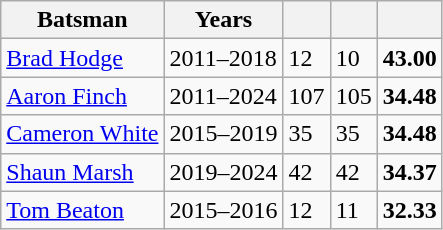<table class="wikitable">
<tr>
<th>Batsman</th>
<th>Years</th>
<th></th>
<th></th>
<th></th>
</tr>
<tr>
<td><a href='#'>Brad Hodge</a></td>
<td>2011–2018</td>
<td>12</td>
<td>10</td>
<td><strong>43.00</strong></td>
</tr>
<tr>
<td><a href='#'>Aaron Finch</a></td>
<td>2011–2024</td>
<td>107</td>
<td>105</td>
<td><strong>34.48</strong></td>
</tr>
<tr>
<td><a href='#'>Cameron White</a></td>
<td>2015–2019</td>
<td>35</td>
<td>35</td>
<td><strong>34.48</strong></td>
</tr>
<tr>
<td><a href='#'>Shaun Marsh</a></td>
<td>2019–2024</td>
<td>42</td>
<td>42</td>
<td><strong>34.37</strong></td>
</tr>
<tr>
<td><a href='#'>Tom Beaton</a></td>
<td>2015–2016</td>
<td>12</td>
<td>11</td>
<td><strong>32.33</strong></td>
</tr>
</table>
